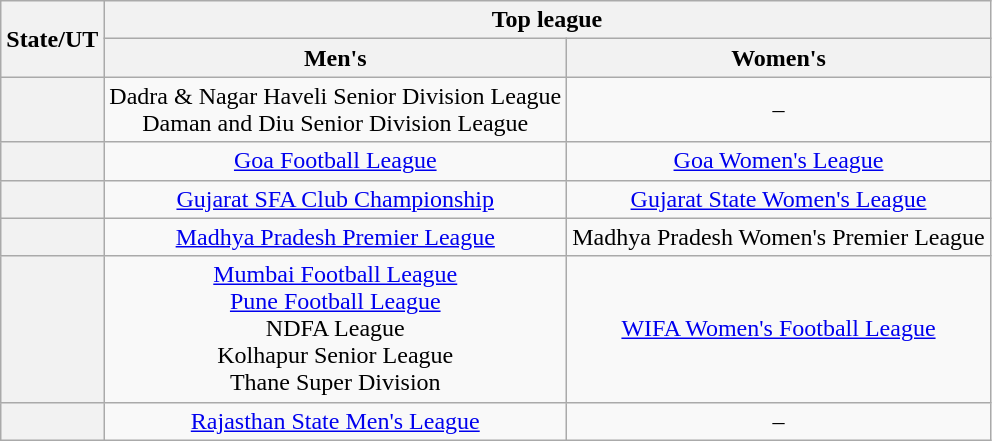<table class="wikitable" style="text-align:center">
<tr>
<th rowspan="2">State/UT</th>
<th colspan=2>Top league</th>
</tr>
<tr>
<th>Men's</th>
<th>Women's</th>
</tr>
<tr>
<th></th>
<td>Dadra & Nagar Haveli Senior Division League<br>Daman and Diu Senior Division League</td>
<td>–</td>
</tr>
<tr>
<th></th>
<td><a href='#'>Goa Football League</a></td>
<td><a href='#'>Goa Women's League</a></td>
</tr>
<tr>
<th></th>
<td><a href='#'>Gujarat SFA Club Championship</a></td>
<td><a href='#'>Gujarat State Women's League</a></td>
</tr>
<tr>
<th></th>
<td><a href='#'>Madhya Pradesh Premier League</a></td>
<td>Madhya Pradesh Women's Premier League</td>
</tr>
<tr>
<th></th>
<td><a href='#'>Mumbai Football League</a><br><a href='#'>Pune Football League</a><br>NDFA League<br>Kolhapur Senior League<br>Thane Super Division</td>
<td><a href='#'>WIFA Women's Football League</a></td>
</tr>
<tr>
<th></th>
<td><a href='#'>Rajasthan State Men's League</a></td>
<td>–</td>
</tr>
</table>
